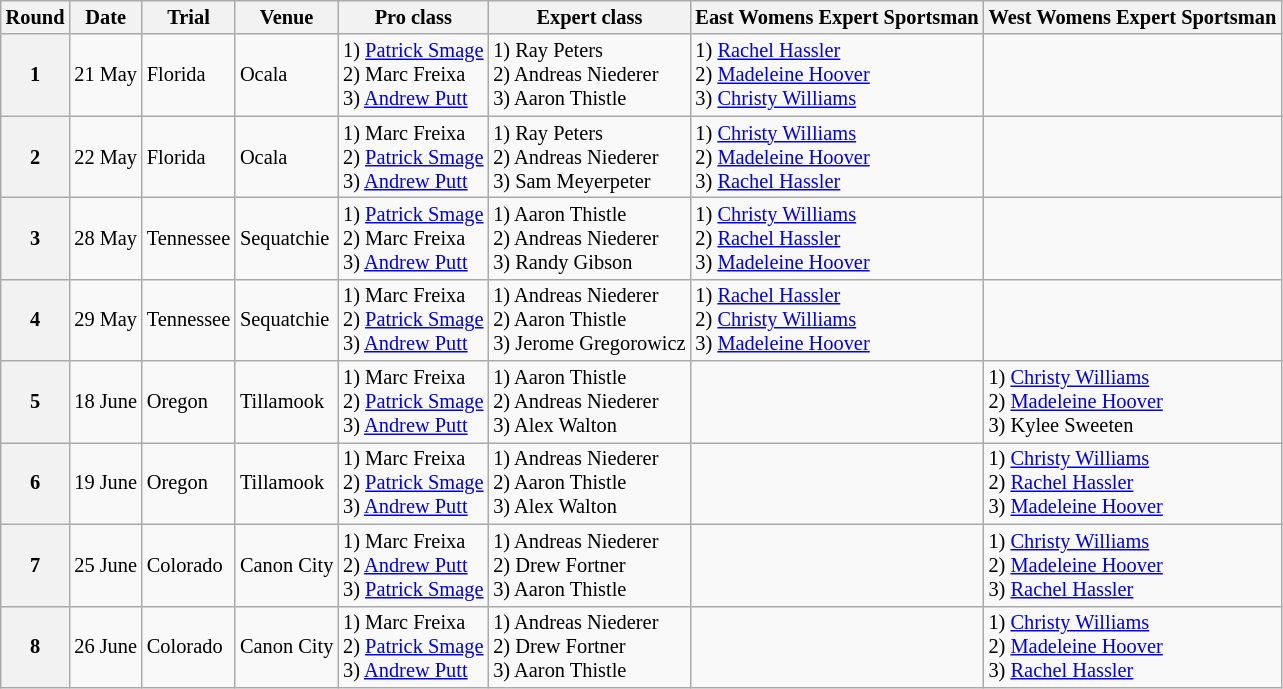<table class="wikitable" style="font-size: 85%;">
<tr>
<th>Round</th>
<th>Date</th>
<th>Trial</th>
<th>Venue</th>
<th>Pro class</th>
<th>Expert class</th>
<th>East Womens Expert Sportsman</th>
<th>West Womens Expert Sportsman</th>
</tr>
<tr>
<th>1</th>
<td>21 May</td>
<td> Florida</td>
<td>Ocala</td>
<td>1) <a href='#'>Patrick Smage</a> <br>2) Marc Freixa <br>3) <a href='#'>Andrew Putt</a></td>
<td>1) Ray Peters <br>2) Andreas Niederer <br>3) Aaron Thistle</td>
<td>1) <a href='#'>Rachel Hassler</a> <br>2) <a href='#'>Madeleine Hoover</a> <br>3) <a href='#'>Christy Williams</a></td>
<td></td>
</tr>
<tr>
<th>2</th>
<td>22 May</td>
<td> Florida</td>
<td>Ocala</td>
<td>1) Marc Freixa <br>2) <a href='#'>Patrick Smage</a> <br>3) <a href='#'>Andrew Putt</a></td>
<td>1) Ray Peters <br>2) Andreas Niederer <br>3) Sam Meyerpeter</td>
<td>1) <a href='#'>Christy Williams</a> <br>2) <a href='#'>Madeleine Hoover</a> <br>3) <a href='#'>Rachel Hassler</a></td>
<td></td>
</tr>
<tr>
<th>3</th>
<td>28 May</td>
<td> Tennessee</td>
<td>Sequatchie</td>
<td>1) <a href='#'>Patrick Smage</a> <br>2) Marc Freixa <br>3) <a href='#'>Andrew Putt</a></td>
<td>1) Aaron Thistle <br>2) Andreas Niederer <br>3) Randy Gibson</td>
<td>1) <a href='#'>Christy Williams</a> <br>2) <a href='#'>Rachel Hassler</a> <br>3) <a href='#'>Madeleine Hoover</a></td>
<td></td>
</tr>
<tr>
<th>4</th>
<td>29 May</td>
<td> Tennessee</td>
<td>Sequatchie</td>
<td>1) Marc Freixa <br>2) <a href='#'>Patrick Smage</a> <br>3) <a href='#'>Andrew Putt</a></td>
<td>1) Andreas Niederer <br>2) Aaron Thistle <br>3) Jerome Gregorowicz</td>
<td>1) <a href='#'>Rachel Hassler</a> <br>2) <a href='#'>Christy Williams</a> <br>3) <a href='#'>Madeleine Hoover</a></td>
<td></td>
</tr>
<tr>
<th>5</th>
<td>18 June</td>
<td> Oregon</td>
<td>Tillamook</td>
<td>1) Marc Freixa <br>2) <a href='#'>Patrick Smage</a> <br>3) <a href='#'>Andrew Putt</a></td>
<td>1) Aaron Thistle <br>2) Andreas Niederer <br>3) Alex Walton</td>
<td></td>
<td>1) <a href='#'>Christy Williams</a> <br>2) <a href='#'>Madeleine Hoover</a> <br>3) Kylee Sweeten</td>
</tr>
<tr>
<th>6</th>
<td>19 June</td>
<td> Oregon</td>
<td>Tillamook</td>
<td>1) Marc Freixa <br>2) <a href='#'>Patrick Smage</a> <br>3) <a href='#'>Andrew Putt</a></td>
<td>1) Andreas Niederer <br>2) Aaron Thistle <br>3) Alex Walton</td>
<td></td>
<td>1) <a href='#'>Christy Williams</a> <br>2) <a href='#'>Rachel Hassler</a> <br>3) <a href='#'>Madeleine Hoover</a></td>
</tr>
<tr>
<th>7</th>
<td>25 June</td>
<td> Colorado</td>
<td>Canon City</td>
<td>1) Marc Freixa <br>2) <a href='#'>Andrew Putt</a> <br>3) <a href='#'>Patrick Smage</a></td>
<td>1) Andreas Niederer <br>2) Drew Fortner <br>3) Aaron Thistle</td>
<td></td>
<td>1) <a href='#'>Christy Williams</a> <br>2) <a href='#'>Madeleine Hoover</a> <br>3) <a href='#'>Rachel Hassler</a></td>
</tr>
<tr>
<th>8</th>
<td>26 June</td>
<td> Colorado</td>
<td>Canon City</td>
<td>1) Marc Freixa <br>2) <a href='#'>Patrick Smage</a> <br>3) <a href='#'>Andrew Putt</a></td>
<td>1) Andreas Niederer <br>2) Drew Fortner <br>3) Aaron Thistle</td>
<td></td>
<td>1) <a href='#'>Christy Williams</a> <br>2) <a href='#'>Madeleine Hoover</a> <br>3) <a href='#'>Rachel Hassler</a></td>
</tr>
</table>
